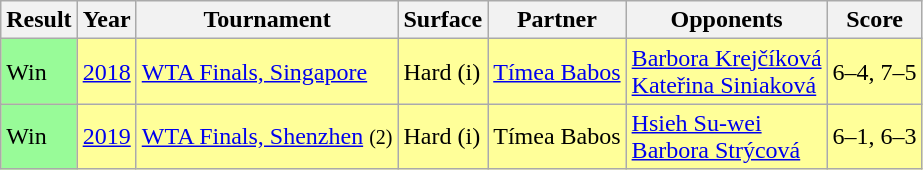<table class="sortable wikitable">
<tr>
<th>Result</th>
<th>Year</th>
<th>Tournament</th>
<th>Surface</th>
<th>Partner</th>
<th>Opponents</th>
<th class="unsortable">Score</th>
</tr>
<tr style="background:#ff9;">
<td bgcolor=98FB98>Win</td>
<td><a href='#'>2018</a></td>
<td><a href='#'>WTA Finals, Singapore</a></td>
<td>Hard (i)</td>
<td> <a href='#'>Tímea Babos</a></td>
<td> <a href='#'>Barbora Krejčíková</a> <br>  <a href='#'>Kateřina Siniaková</a></td>
<td>6–4, 7–5</td>
</tr>
<tr style="background:#ff9;">
<td bgcolor=98FB98>Win</td>
<td><a href='#'>2019</a></td>
<td><a href='#'>WTA Finals, Shenzhen</a> <small>(2)</small></td>
<td>Hard (i)</td>
<td> Tímea Babos</td>
<td> <a href='#'>Hsieh Su-wei</a> <br>  <a href='#'>Barbora Strýcová</a></td>
<td>6–1, 6–3</td>
</tr>
</table>
